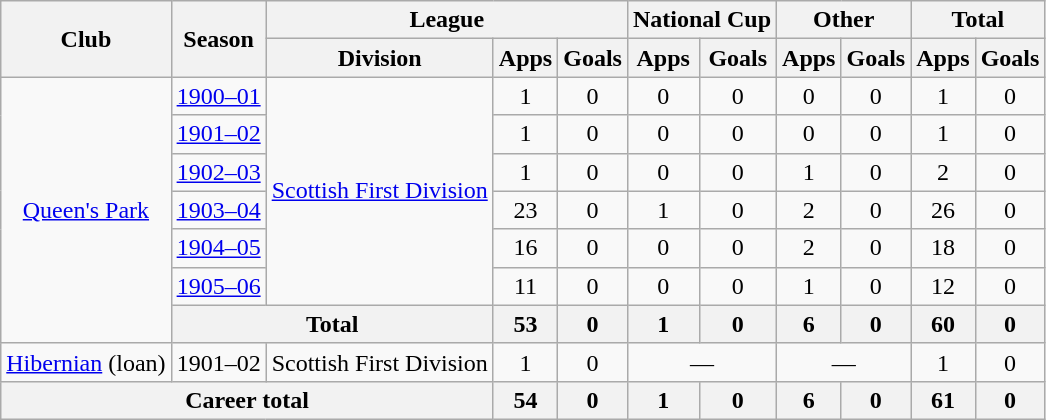<table class="wikitable" style="text-align: center;">
<tr>
<th rowspan="2">Club</th>
<th rowspan="2">Season</th>
<th colspan="3">League</th>
<th colspan="2">National Cup</th>
<th colspan="2">Other</th>
<th colspan="2">Total</th>
</tr>
<tr>
<th>Division</th>
<th>Apps</th>
<th>Goals</th>
<th>Apps</th>
<th>Goals</th>
<th>Apps</th>
<th>Goals</th>
<th>Apps</th>
<th>Goals</th>
</tr>
<tr>
<td rowspan="7"><a href='#'>Queen's Park</a></td>
<td><a href='#'>1900–01</a></td>
<td rowspan="6"><a href='#'>Scottish First Division</a></td>
<td>1</td>
<td>0</td>
<td>0</td>
<td>0</td>
<td>0</td>
<td>0</td>
<td>1</td>
<td>0</td>
</tr>
<tr>
<td><a href='#'>1901–02</a></td>
<td>1</td>
<td>0</td>
<td>0</td>
<td>0</td>
<td>0</td>
<td>0</td>
<td>1</td>
<td>0</td>
</tr>
<tr>
<td><a href='#'>1902–03</a></td>
<td>1</td>
<td>0</td>
<td>0</td>
<td>0</td>
<td>1</td>
<td>0</td>
<td>2</td>
<td>0</td>
</tr>
<tr>
<td><a href='#'>1903–04</a></td>
<td>23</td>
<td>0</td>
<td>1</td>
<td>0</td>
<td>2</td>
<td>0</td>
<td>26</td>
<td>0</td>
</tr>
<tr>
<td><a href='#'>1904–05</a></td>
<td>16</td>
<td>0</td>
<td>0</td>
<td>0</td>
<td>2</td>
<td>0</td>
<td>18</td>
<td>0</td>
</tr>
<tr>
<td><a href='#'>1905–06</a></td>
<td>11</td>
<td>0</td>
<td>0</td>
<td>0</td>
<td>1</td>
<td>0</td>
<td>12</td>
<td>0</td>
</tr>
<tr>
<th colspan="2">Total</th>
<th>53</th>
<th>0</th>
<th>1</th>
<th>0</th>
<th>6</th>
<th>0</th>
<th>60</th>
<th>0</th>
</tr>
<tr>
<td><a href='#'>Hibernian</a> (loan)</td>
<td>1901–02</td>
<td>Scottish First Division</td>
<td>1</td>
<td>0</td>
<td colspan="2">—</td>
<td colspan="2">—</td>
<td>1</td>
<td>0</td>
</tr>
<tr>
<th colspan="3">Career total</th>
<th>54</th>
<th>0</th>
<th>1</th>
<th>0</th>
<th>6</th>
<th>0</th>
<th>61</th>
<th>0</th>
</tr>
</table>
